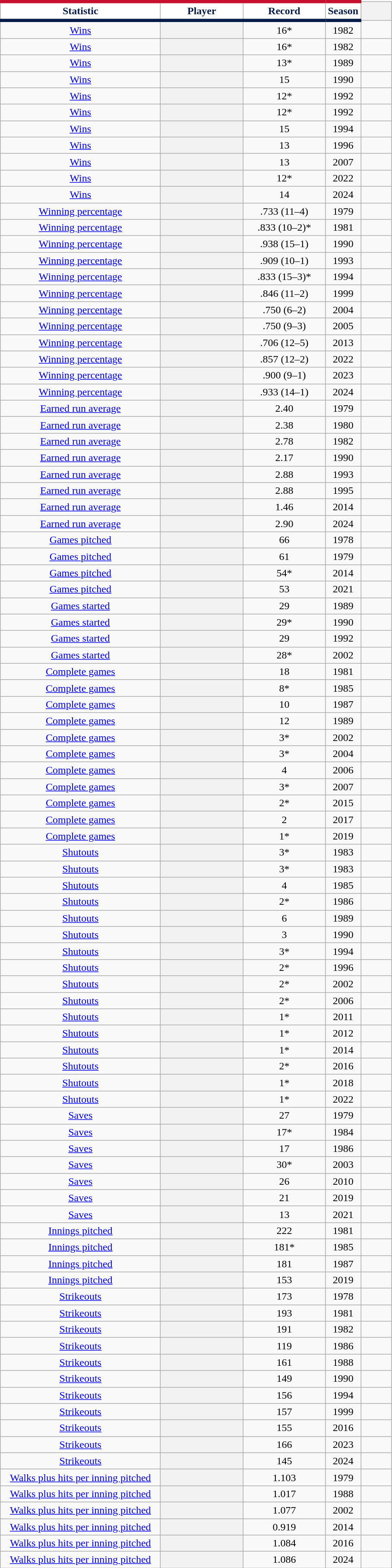<table class="wikitable sortable plainrowheaders" style="text-align:center">
<tr>
<th width="240px" scope="col" style="background-color:#ffffff; border-top:#c8102e 5px solid; border-bottom:#071d49 5px solid; color:#071d49">Statistic</th>
<th width="120px" scope="col" style="background-color:#ffffff; border-top:#c8102e 5px solid; border-bottom:#071d49 5px solid; color:#071d49">Player</th>
<th width="120px" class="unsortable" scope="col" style="background-color:#ffffff; border-top:#c8102e 5px solid; border-bottom:#071d49 5px solid; color:#071d49">Record</th>
<th scope="col" style="background-color:#ffffff; border-top:#c8102e 5px solid; border-bottom:#071d49 5px solid; color:#071d49">Season</th>
<th style="width:40px" class="unsortable" scope="col" style="background-color:#ffffff; border-top:#c8102e 5px solid; border-bottom:#071d49 5px solid; color:#071d49"></th>
</tr>
<tr>
<td><a href='#'>Wins</a></td>
<th scope="row" style="text-align:center"></th>
<td>16*</td>
<td>1982</td>
<td></td>
</tr>
<tr>
<td><a href='#'>Wins</a></td>
<th scope="row" style="text-align:center"></th>
<td>16*</td>
<td>1982</td>
<td></td>
</tr>
<tr>
<td><a href='#'>Wins</a></td>
<th scope="row" style="text-align:center"></th>
<td>13*</td>
<td>1989</td>
<td></td>
</tr>
<tr>
<td><a href='#'>Wins</a></td>
<th scope="row" style="text-align:center"></th>
<td>15</td>
<td>1990</td>
<td></td>
</tr>
<tr>
<td><a href='#'>Wins</a></td>
<th scope="row" style="text-align:center"></th>
<td>12*</td>
<td>1992</td>
<td></td>
</tr>
<tr>
<td><a href='#'>Wins</a></td>
<th scope="row" style="text-align:center"></th>
<td>12*</td>
<td>1992</td>
<td></td>
</tr>
<tr>
<td><a href='#'>Wins</a></td>
<th scope="row" style="text-align:center"></th>
<td>15</td>
<td>1994</td>
<td></td>
</tr>
<tr>
<td><a href='#'>Wins</a></td>
<th scope="row" style="text-align:center"></th>
<td>13</td>
<td>1996</td>
<td></td>
</tr>
<tr>
<td><a href='#'>Wins</a></td>
<th scope="row" style="text-align:center"></th>
<td>13</td>
<td>2007</td>
<td></td>
</tr>
<tr>
<td><a href='#'>Wins</a></td>
<th scope="row" style="text-align:center"></th>
<td>12*</td>
<td>2022</td>
<td></td>
</tr>
<tr>
<td><a href='#'>Wins</a></td>
<th scope="row" style="text-align:center"></th>
<td>14</td>
<td>2024</td>
<td></td>
</tr>
<tr>
<td><a href='#'>Winning percentage</a></td>
<th scope="row" style="text-align:center"></th>
<td>.733 (11–4)</td>
<td>1979</td>
<td></td>
</tr>
<tr>
<td><a href='#'>Winning percentage</a></td>
<th scope="row" style="text-align:center"></th>
<td>.833 (10–2)*</td>
<td>1981</td>
<td></td>
</tr>
<tr>
<td><a href='#'>Winning percentage</a></td>
<th scope="row" style="text-align:center"></th>
<td>.938 (15–1)</td>
<td>1990</td>
<td></td>
</tr>
<tr>
<td><a href='#'>Winning percentage</a></td>
<th scope="row" style="text-align:center"></th>
<td>.909 (10–1)</td>
<td>1993</td>
<td></td>
</tr>
<tr>
<td><a href='#'>Winning percentage</a></td>
<th scope="row" style="text-align:center"></th>
<td>.833 (15–3)*</td>
<td>1994</td>
<td></td>
</tr>
<tr>
<td><a href='#'>Winning percentage</a></td>
<th scope="row" style="text-align:center"></th>
<td>.846 (11–2)</td>
<td>1999</td>
<td></td>
</tr>
<tr>
<td><a href='#'>Winning percentage</a></td>
<th scope="row" style="text-align:center"></th>
<td>.750 (6–2)</td>
<td>2004</td>
<td></td>
</tr>
<tr>
<td><a href='#'>Winning percentage</a></td>
<th scope="row" style="text-align:center"></th>
<td>.750 (9–3)</td>
<td>2005</td>
<td></td>
</tr>
<tr>
<td><a href='#'>Winning percentage</a></td>
<th scope="row" style="text-align:center"></th>
<td>.706 (12–5)</td>
<td>2013</td>
<td></td>
</tr>
<tr>
<td><a href='#'>Winning percentage</a></td>
<th scope="row" style="text-align:center"></th>
<td>.857 (12–2)</td>
<td>2022</td>
<td></td>
</tr>
<tr>
<td><a href='#'>Winning percentage</a></td>
<th scope="row" style="text-align:center"></th>
<td>.900 (9–1)</td>
<td>2023</td>
<td></td>
</tr>
<tr>
<td><a href='#'>Winning percentage</a></td>
<th scope="row" style="text-align:center"></th>
<td>.933 (14–1)</td>
<td>2024</td>
<td></td>
</tr>
<tr>
<td><a href='#'>Earned run average</a></td>
<th scope="row" style="text-align:center"></th>
<td>2.40</td>
<td>1979</td>
<td></td>
</tr>
<tr>
<td><a href='#'>Earned run average</a></td>
<th scope="row" style="text-align:center"></th>
<td>2.38</td>
<td>1980</td>
<td></td>
</tr>
<tr>
<td><a href='#'>Earned run average</a></td>
<th scope="row" style="text-align:center"></th>
<td>2.78</td>
<td>1982</td>
<td></td>
</tr>
<tr>
<td><a href='#'>Earned run average</a></td>
<th scope="row" style="text-align:center"></th>
<td>2.17</td>
<td>1990</td>
<td></td>
</tr>
<tr>
<td><a href='#'>Earned run average</a></td>
<th scope="row" style="text-align:center"></th>
<td>2.88</td>
<td>1993</td>
<td></td>
</tr>
<tr>
<td><a href='#'>Earned run average</a></td>
<th scope="row" style="text-align:center"></th>
<td>2.88</td>
<td>1995</td>
<td></td>
</tr>
<tr>
<td><a href='#'>Earned run average</a></td>
<th scope="row" style="text-align:center"></th>
<td>1.46</td>
<td>2014</td>
<td></td>
</tr>
<tr>
<td><a href='#'>Earned run average</a></td>
<th scope="row" style="text-align:center"></th>
<td>2.90</td>
<td>2024</td>
<td></td>
</tr>
<tr>
<td><a href='#'>Games pitched</a></td>
<th scope="row" style="text-align:center"></th>
<td>66</td>
<td>1978</td>
<td></td>
</tr>
<tr>
<td><a href='#'>Games pitched</a></td>
<th scope="row" style="text-align:center"></th>
<td>61</td>
<td>1979</td>
<td></td>
</tr>
<tr>
<td><a href='#'>Games pitched</a></td>
<th scope="row" style="text-align:center"></th>
<td>54*</td>
<td>2014</td>
<td></td>
</tr>
<tr>
<td><a href='#'>Games pitched</a></td>
<th scope="row" style="text-align:center"></th>
<td>53</td>
<td>2021</td>
<td></td>
</tr>
<tr>
<td><a href='#'>Games started</a></td>
<th scope="row" style="text-align:center"></th>
<td>29</td>
<td>1989</td>
<td></td>
</tr>
<tr>
<td><a href='#'>Games started</a></td>
<th scope="row" style="text-align:center"></th>
<td>29*</td>
<td>1990</td>
<td></td>
</tr>
<tr>
<td><a href='#'>Games started</a></td>
<th scope="row" style="text-align:center"></th>
<td>29</td>
<td>1992</td>
<td></td>
</tr>
<tr>
<td><a href='#'>Games started</a></td>
<th scope="row" style="text-align:center"></th>
<td>28*</td>
<td>2002</td>
<td></td>
</tr>
<tr>
<td><a href='#'>Complete games</a></td>
<th scope="row" style="text-align:center"></th>
<td>18</td>
<td>1981</td>
<td></td>
</tr>
<tr>
<td><a href='#'>Complete games</a></td>
<th scope="row" style="text-align:center"></th>
<td>8*</td>
<td>1985</td>
<td></td>
</tr>
<tr>
<td><a href='#'>Complete games</a></td>
<th scope="row" style="text-align:center"></th>
<td>10</td>
<td>1987</td>
<td></td>
</tr>
<tr>
<td><a href='#'>Complete games</a></td>
<th scope="row" style="text-align:center"></th>
<td>12</td>
<td>1989</td>
<td></td>
</tr>
<tr>
<td><a href='#'>Complete games</a></td>
<th scope="row" style="text-align:center"></th>
<td>3*</td>
<td>2002</td>
<td></td>
</tr>
<tr>
<td><a href='#'>Complete games</a></td>
<th scope="row" style="text-align:center"></th>
<td>3*</td>
<td>2004</td>
<td></td>
</tr>
<tr>
<td><a href='#'>Complete games</a></td>
<th scope="row" style="text-align:center"></th>
<td>4</td>
<td>2006</td>
<td></td>
</tr>
<tr>
<td><a href='#'>Complete games</a></td>
<th scope="row" style="text-align:center"></th>
<td>3*</td>
<td>2007</td>
<td></td>
</tr>
<tr>
<td><a href='#'>Complete games</a></td>
<th scope="row" style="text-align:center"></th>
<td>2*</td>
<td>2015</td>
<td></td>
</tr>
<tr>
<td><a href='#'>Complete games</a></td>
<th scope="row" style="text-align:center"></th>
<td>2</td>
<td>2017</td>
<td></td>
</tr>
<tr>
<td><a href='#'>Complete games</a></td>
<th scope="row" style="text-align:center"></th>
<td>1*</td>
<td>2019</td>
<td></td>
</tr>
<tr>
<td><a href='#'>Shutouts</a></td>
<th scope="row" style="text-align:center"></th>
<td>3*</td>
<td>1983</td>
<td></td>
</tr>
<tr>
<td><a href='#'>Shutouts</a></td>
<th scope="row" style="text-align:center"></th>
<td>3*</td>
<td>1983</td>
<td></td>
</tr>
<tr>
<td><a href='#'>Shutouts</a></td>
<th scope="row" style="text-align:center"></th>
<td>4</td>
<td>1985</td>
<td></td>
</tr>
<tr>
<td><a href='#'>Shutouts</a></td>
<th scope="row" style="text-align:center"></th>
<td>2*</td>
<td>1986</td>
<td></td>
</tr>
<tr>
<td><a href='#'>Shutouts</a></td>
<th scope="row" style="text-align:center"></th>
<td>6</td>
<td>1989</td>
<td></td>
</tr>
<tr>
<td><a href='#'>Shutouts</a></td>
<th scope="row" style="text-align:center"></th>
<td>3</td>
<td>1990</td>
<td></td>
</tr>
<tr>
<td><a href='#'>Shutouts</a></td>
<th scope="row" style="text-align:center"></th>
<td>3*</td>
<td>1994</td>
<td></td>
</tr>
<tr>
<td><a href='#'>Shutouts</a></td>
<th scope="row" style="text-align:center"></th>
<td>2*</td>
<td>1996</td>
<td></td>
</tr>
<tr>
<td><a href='#'>Shutouts</a></td>
<th scope="row" style="text-align:center"></th>
<td>2*</td>
<td>2002</td>
<td></td>
</tr>
<tr>
<td><a href='#'>Shutouts</a></td>
<th scope="row" style="text-align:center"></th>
<td>2*</td>
<td>2006</td>
<td></td>
</tr>
<tr>
<td><a href='#'>Shutouts</a></td>
<th scope="row" style="text-align:center"></th>
<td>1*</td>
<td>2011</td>
<td></td>
</tr>
<tr>
<td><a href='#'>Shutouts</a></td>
<th scope="row" style="text-align:center"></th>
<td>1*</td>
<td>2012</td>
<td></td>
</tr>
<tr>
<td><a href='#'>Shutouts</a></td>
<th scope="row" style="text-align:center"></th>
<td>1*</td>
<td>2014</td>
<td></td>
</tr>
<tr>
<td><a href='#'>Shutouts</a></td>
<th scope="row" style="text-align:center"></th>
<td>2*</td>
<td>2016</td>
<td></td>
</tr>
<tr>
<td><a href='#'>Shutouts</a></td>
<th scope="row" style="text-align:center"></th>
<td>1*</td>
<td>2018</td>
<td></td>
</tr>
<tr>
<td><a href='#'>Shutouts</a></td>
<th scope="row" style="text-align:center"></th>
<td>1*</td>
<td>2022</td>
<td></td>
</tr>
<tr>
<td><a href='#'>Saves</a></td>
<th scope="row" style="text-align:center"></th>
<td>27</td>
<td>1979</td>
<td></td>
</tr>
<tr>
<td><a href='#'>Saves</a></td>
<th scope="row" style="text-align:center"></th>
<td>17*</td>
<td>1984</td>
<td></td>
</tr>
<tr>
<td><a href='#'>Saves</a></td>
<th scope="row" style="text-align:center"></th>
<td>17</td>
<td>1986</td>
<td></td>
</tr>
<tr>
<td><a href='#'>Saves</a></td>
<th scope="row" style="text-align:center"></th>
<td>30*</td>
<td>2003</td>
<td></td>
</tr>
<tr>
<td><a href='#'>Saves</a></td>
<th scope="row" style="text-align:center"></th>
<td>26</td>
<td>2010</td>
<td></td>
</tr>
<tr>
<td><a href='#'>Saves</a></td>
<th scope="row" style="text-align:center"></th>
<td>21</td>
<td>2019</td>
<td></td>
</tr>
<tr>
<td><a href='#'>Saves</a></td>
<th scope="row" style="text-align:center"></th>
<td>13</td>
<td>2021</td>
<td></td>
</tr>
<tr>
<td><a href='#'>Innings pitched</a></td>
<th scope="row" style="text-align:center"></th>
<td>222</td>
<td>1981</td>
<td></td>
</tr>
<tr>
<td><a href='#'>Innings pitched</a></td>
<th scope="row" style="text-align:center"></th>
<td>181*</td>
<td>1985</td>
<td></td>
</tr>
<tr>
<td><a href='#'>Innings pitched</a></td>
<th scope="row" style="text-align:center"></th>
<td>181</td>
<td>1987</td>
<td></td>
</tr>
<tr>
<td><a href='#'>Innings pitched</a></td>
<th scope="row" style="text-align:center"></th>
<td>153</td>
<td>2019</td>
<td></td>
</tr>
<tr>
<td><a href='#'>Strikeouts</a></td>
<th scope="row" style="text-align:center"></th>
<td>173</td>
<td>1978</td>
<td></td>
</tr>
<tr>
<td><a href='#'>Strikeouts</a></td>
<th scope="row" style="text-align:center"></th>
<td>193</td>
<td>1981</td>
<td></td>
</tr>
<tr>
<td><a href='#'>Strikeouts</a></td>
<th scope="row" style="text-align:center"></th>
<td>191</td>
<td>1982</td>
<td></td>
</tr>
<tr>
<td><a href='#'>Strikeouts</a></td>
<th scope="row" style="text-align:center"></th>
<td>119</td>
<td>1986</td>
<td></td>
</tr>
<tr>
<td><a href='#'>Strikeouts</a></td>
<th scope="row" style="text-align:center"></th>
<td>161</td>
<td>1988</td>
<td></td>
</tr>
<tr>
<td><a href='#'>Strikeouts</a></td>
<th scope="row" style="text-align:center"></th>
<td>149</td>
<td>1990</td>
<td></td>
</tr>
<tr>
<td><a href='#'>Strikeouts</a></td>
<th scope="row" style="text-align:center"></th>
<td>156</td>
<td>1994</td>
<td></td>
</tr>
<tr>
<td><a href='#'>Strikeouts</a></td>
<th scope="row" style="text-align:center"></th>
<td>157</td>
<td>1999</td>
<td></td>
</tr>
<tr>
<td><a href='#'>Strikeouts</a></td>
<th scope="row" style="text-align:center"></th>
<td>155</td>
<td>2016</td>
<td></td>
</tr>
<tr>
<td><a href='#'>Strikeouts</a></td>
<th scope="row" style="text-align:center"></th>
<td>166</td>
<td>2023</td>
<td></td>
</tr>
<tr>
<td><a href='#'>Strikeouts</a></td>
<th scope="row" style="text-align:center"></th>
<td>145</td>
<td>2024</td>
<td></td>
</tr>
<tr>
<td><a href='#'>Walks plus hits per inning pitched</a></td>
<th scope="row" style="text-align:center"></th>
<td>1.103</td>
<td>1979</td>
<td></td>
</tr>
<tr>
<td><a href='#'>Walks plus hits per inning pitched</a></td>
<th scope="row" style="text-align:center"></th>
<td>1.017</td>
<td>1988</td>
<td></td>
</tr>
<tr>
<td><a href='#'>Walks plus hits per inning pitched</a></td>
<th scope="row" style="text-align:center"></th>
<td>1.077</td>
<td>2002</td>
<td></td>
</tr>
<tr>
<td><a href='#'>Walks plus hits per inning pitched</a></td>
<th scope="row" style="text-align:center"></th>
<td>0.919</td>
<td>2014</td>
<td></td>
</tr>
<tr>
<td><a href='#'>Walks plus hits per inning pitched</a></td>
<th scope="row" style="text-align:center"></th>
<td>1.084</td>
<td>2016</td>
<td></td>
</tr>
<tr>
<td><a href='#'>Walks plus hits per inning pitched</a></td>
<th scope="row" style="text-align:center"></th>
<td>1.086</td>
<td>2024</td>
<td></td>
</tr>
</table>
